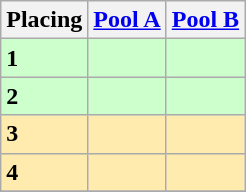<table class=wikitable style="border:1px solid #AAAAAA;">
<tr>
<th>Placing</th>
<th><a href='#'>Pool A</a></th>
<th><a href='#'>Pool B</a></th>
</tr>
<tr style="background: #ccffcc;">
<td><strong>1</strong></td>
<td></td>
<td></td>
</tr>
<tr style="background: #ccffcc;">
<td><strong>2</strong></td>
<td></td>
<td></td>
</tr>
<tr style="background: #ffebad;">
<td><strong>3</strong></td>
<td></td>
<td></td>
</tr>
<tr style="background: #ffebad;">
<td><strong>4</strong></td>
<td></td>
<td></td>
</tr>
<tr>
</tr>
</table>
